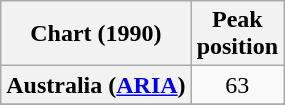<table class="wikitable sortable plainrowheaders" style="text-align:center">
<tr>
<th scope="col">Chart (1990)</th>
<th scope="col">Peak<br>position</th>
</tr>
<tr>
<th scope="row">Australia (<a href='#'>ARIA</a>)</th>
<td>63</td>
</tr>
<tr>
</tr>
<tr>
</tr>
<tr>
</tr>
<tr>
</tr>
</table>
